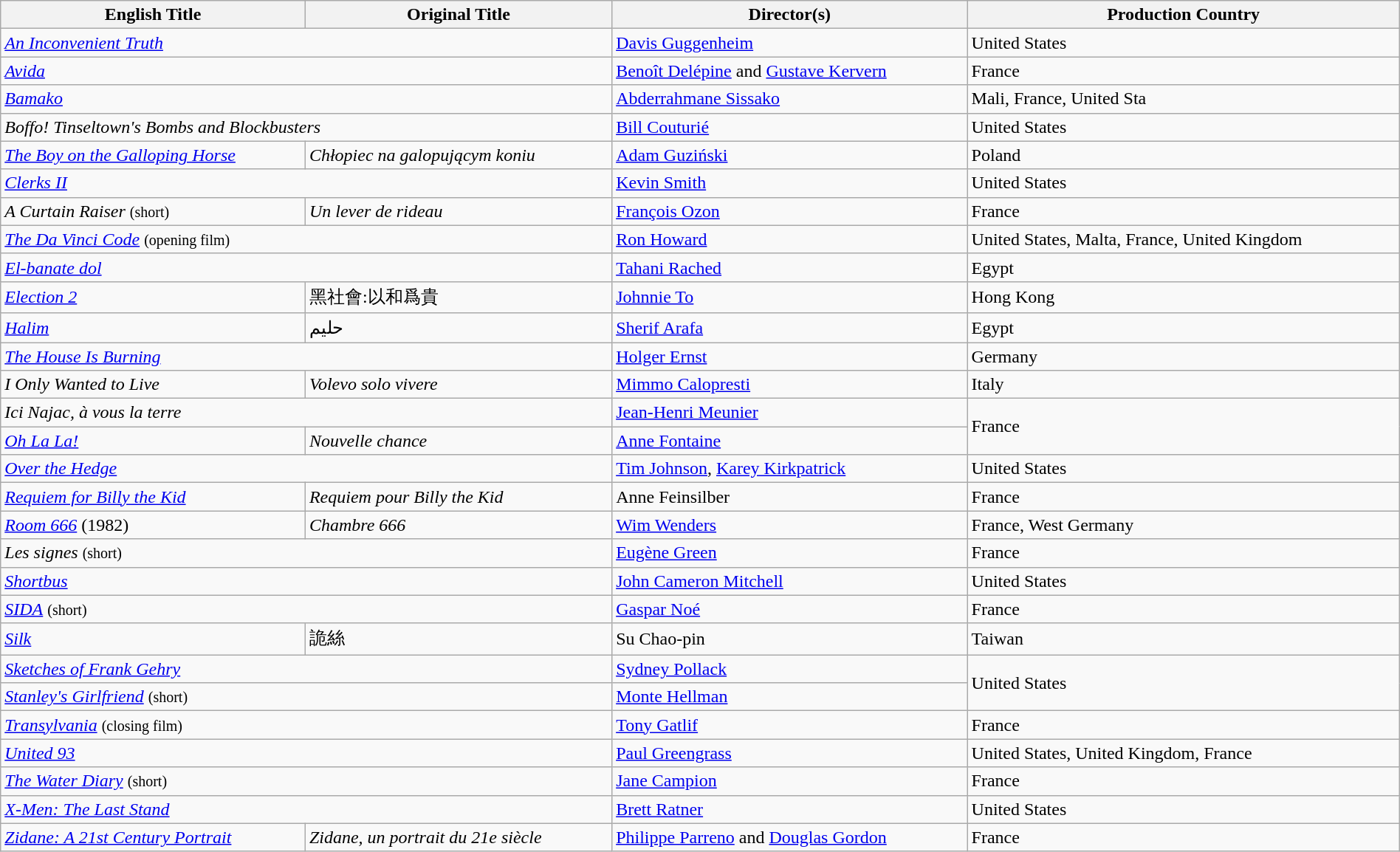<table class="wikitable" width="100%" cellpadding="5">
<tr>
<th scope="col">English Title</th>
<th scope="col">Original Title</th>
<th scope="col">Director(s)</th>
<th scope="col">Production Country</th>
</tr>
<tr>
<td colspan="2"><em><a href='#'>An Inconvenient Truth</a></em></td>
<td data-sort-value="Iñárritu"><a href='#'>Davis Guggenheim</a></td>
<td>United States</td>
</tr>
<tr>
<td colspan="2"><em><a href='#'>Avida</a></em></td>
<td><a href='#'>Benoît Delépine</a> and <a href='#'>Gustave Kervern</a></td>
<td>France</td>
</tr>
<tr>
<td colspan="2"><em><a href='#'>Bamako</a></em></td>
<td><a href='#'>Abderrahmane Sissako</a></td>
<td>Mali, France, United Sta</td>
</tr>
<tr>
<td colspan="2"><em>Boffo! Tinseltown's Bombs and Blockbusters</em></td>
<td><a href='#'>Bill Couturié</a></td>
<td>United States</td>
</tr>
<tr>
<td><em><a href='#'>The Boy on the Galloping Horse</a></em></td>
<td><em>Chłopiec na galopującym koniu</em></td>
<td><a href='#'>Adam Guziński</a></td>
<td>Poland</td>
</tr>
<tr>
<td colspan="2"><em><a href='#'>Clerks II</a></em></td>
<td><a href='#'>Kevin Smith</a></td>
<td>United States</td>
</tr>
<tr>
<td><em>A Curtain Raiser</em> <small>(short)</small></td>
<td><em>Un lever de rideau</em></td>
<td><a href='#'>François Ozon</a></td>
<td>France</td>
</tr>
<tr>
<td colspan="2"><em><a href='#'>The Da Vinci Code</a></em> <small>(opening film)</small></td>
<td><a href='#'>Ron Howard</a></td>
<td>United States, Malta, France, United Kingdom</td>
</tr>
<tr>
<td colspan="2"><em><a href='#'>El-banate dol</a></em></td>
<td><a href='#'>Tahani Rached</a></td>
<td>Egypt</td>
</tr>
<tr>
<td><em><a href='#'>Election 2</a></em></td>
<td>黑社會:以和爲貴</td>
<td><a href='#'>Johnnie To</a></td>
<td>Hong Kong</td>
</tr>
<tr>
<td><em><a href='#'>Halim</a></em></td>
<td>حليم</td>
<td><a href='#'>Sherif Arafa</a></td>
<td>Egypt</td>
</tr>
<tr>
<td colspan="2"><em><a href='#'>The House Is Burning</a></em></td>
<td><a href='#'>Holger Ernst</a></td>
<td>Germany</td>
</tr>
<tr>
<td><em>I Only Wanted to Live</em></td>
<td><em>Volevo solo vivere</em></td>
<td><a href='#'>Mimmo Calopresti</a></td>
<td>Italy</td>
</tr>
<tr>
<td colspan="2"><em>Ici Najac, à vous la terre</em></td>
<td><a href='#'>Jean-Henri Meunier</a></td>
<td rowspan="2">France</td>
</tr>
<tr>
<td><em><a href='#'>Oh La La!</a></em></td>
<td><em>Nouvelle chance</em></td>
<td><a href='#'>Anne Fontaine</a></td>
</tr>
<tr>
<td colspan="2"><em><a href='#'>Over the Hedge</a></em></td>
<td><a href='#'>Tim Johnson</a>, <a href='#'>Karey Kirkpatrick</a></td>
<td>United States</td>
</tr>
<tr>
<td><em><a href='#'>Requiem for Billy the Kid</a></em></td>
<td><em>Requiem pour Billy the Kid</em></td>
<td>Anne Feinsilber</td>
<td>France</td>
</tr>
<tr>
<td><em><a href='#'>Room 666</a></em> (1982)</td>
<td><em>Chambre 666</em></td>
<td><a href='#'>Wim Wenders</a></td>
<td>France, West Germany</td>
</tr>
<tr>
<td colspan="2"><em>Les signes</em> <small>(short)</small></td>
<td><a href='#'>Eugène Green</a></td>
<td>France</td>
</tr>
<tr>
<td colspan="2"><em><a href='#'>Shortbus</a></em></td>
<td><a href='#'>John Cameron Mitchell</a></td>
<td>United States</td>
</tr>
<tr>
<td colspan="2"><em><a href='#'>SIDA</a></em> <small>(short)</small></td>
<td><a href='#'>Gaspar Noé</a></td>
<td>France</td>
</tr>
<tr>
<td><em><a href='#'>Silk</a></em></td>
<td>詭絲</td>
<td>Su Chao-pin</td>
<td>Taiwan</td>
</tr>
<tr>
<td colspan="2"><em><a href='#'>Sketches of Frank Gehry</a></em></td>
<td><a href='#'>Sydney Pollack</a></td>
<td rowspan="2">United States</td>
</tr>
<tr>
<td colspan="2"><em><a href='#'>Stanley's Girlfriend</a></em> <small>(short)</small></td>
<td><a href='#'>Monte Hellman</a></td>
</tr>
<tr>
<td colspan="2"><em><a href='#'>Transylvania</a></em> <small>(closing film)</small></td>
<td><a href='#'>Tony Gatlif</a></td>
<td>France</td>
</tr>
<tr>
<td colspan="2"><em><a href='#'>United 93</a></em></td>
<td><a href='#'>Paul Greengrass</a></td>
<td>United States, United Kingdom, France</td>
</tr>
<tr>
<td colspan="2"><em><a href='#'>The Water Diary</a></em> <small>(short)</small></td>
<td><a href='#'>Jane Campion</a></td>
<td>France</td>
</tr>
<tr>
<td colspan="2"><em><a href='#'>X-Men: The Last Stand</a></em></td>
<td><a href='#'>Brett Ratner</a></td>
<td>United States</td>
</tr>
<tr>
<td><em><a href='#'>Zidane: A 21st Century Portrait</a></em></td>
<td><em>Zidane, un portrait du 21e siècle</em></td>
<td><a href='#'>Philippe Parreno</a> and <a href='#'>Douglas Gordon</a></td>
<td>France</td>
</tr>
</table>
